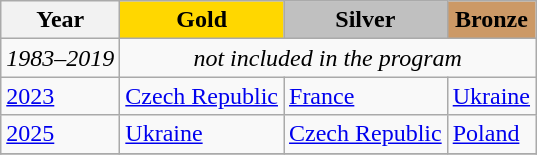<table class="wikitable">
<tr>
<th>Year</th>
<td align="center" bgcolor="gold"><strong>Gold</strong></td>
<td align="center" bgcolor="silver"><strong>Silver</strong></td>
<td align="center" bgcolor="cc9966"><strong>Bronze</strong></td>
</tr>
<tr>
<td><em>1983–2019</em></td>
<td colspan="3" align="center"><em>not included in the program</em></td>
</tr>
<tr>
<td><a href='#'>2023</a></td>
<td> <a href='#'>Czech Republic</a></td>
<td> <a href='#'>France</a></td>
<td> <a href='#'>Ukraine</a></td>
</tr>
<tr>
<td><a href='#'>2025</a></td>
<td> <a href='#'>Ukraine</a></td>
<td> <a href='#'>Czech Republic</a></td>
<td> <a href='#'>Poland</a></td>
</tr>
<tr>
</tr>
</table>
